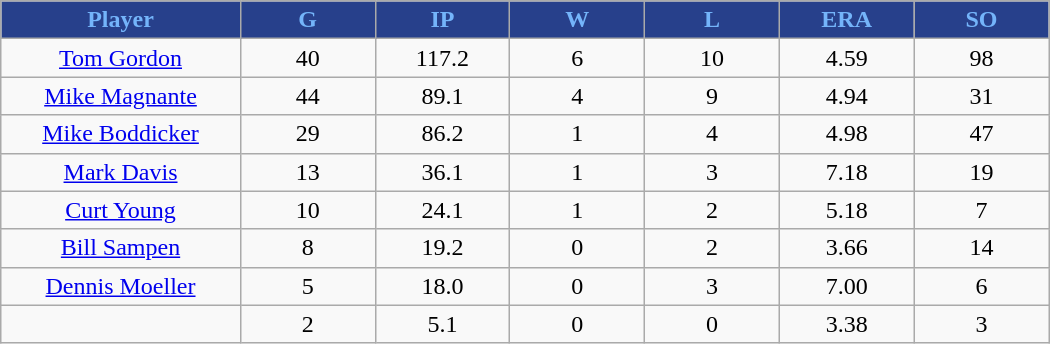<table class="wikitable sortable">
<tr>
<th style="background:#27408B;color:#74B4FA;" width="16%">Player</th>
<th style="background:#27408B;color:#74B4FA;" width="9%">G</th>
<th style="background:#27408B;color:#74B4FA;" width="9%">IP</th>
<th style="background:#27408B;color:#74B4FA;" width="9%">W</th>
<th style="background:#27408B;color:#74B4FA;" width="9%">L</th>
<th style="background:#27408B;color:#74B4FA;" width="9%">ERA</th>
<th style="background:#27408B;color:#74B4FA;" width="9%">SO</th>
</tr>
<tr align="center">
<td><a href='#'>Tom Gordon</a></td>
<td>40</td>
<td>117.2</td>
<td>6</td>
<td>10</td>
<td>4.59</td>
<td>98</td>
</tr>
<tr align=center>
<td><a href='#'>Mike Magnante</a></td>
<td>44</td>
<td>89.1</td>
<td>4</td>
<td>9</td>
<td>4.94</td>
<td>31</td>
</tr>
<tr align=center>
<td><a href='#'>Mike Boddicker</a></td>
<td>29</td>
<td>86.2</td>
<td>1</td>
<td>4</td>
<td>4.98</td>
<td>47</td>
</tr>
<tr align=center>
<td><a href='#'>Mark Davis</a></td>
<td>13</td>
<td>36.1</td>
<td>1</td>
<td>3</td>
<td>7.18</td>
<td>19</td>
</tr>
<tr align=center>
<td><a href='#'>Curt Young</a></td>
<td>10</td>
<td>24.1</td>
<td>1</td>
<td>2</td>
<td>5.18</td>
<td>7</td>
</tr>
<tr align=center>
<td><a href='#'>Bill Sampen</a></td>
<td>8</td>
<td>19.2</td>
<td>0</td>
<td>2</td>
<td>3.66</td>
<td>14</td>
</tr>
<tr align=center>
<td><a href='#'>Dennis Moeller</a></td>
<td>5</td>
<td>18.0</td>
<td>0</td>
<td>3</td>
<td>7.00</td>
<td>6</td>
</tr>
<tr align=center>
<td></td>
<td>2</td>
<td>5.1</td>
<td>0</td>
<td>0</td>
<td>3.38</td>
<td>3</td>
</tr>
</table>
